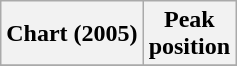<table class="wikitable plainrowheaders" style="text-align:center;">
<tr>
<th scope="col">Chart (2005)</th>
<th scope="col">Peak<br>position</th>
</tr>
<tr>
</tr>
</table>
